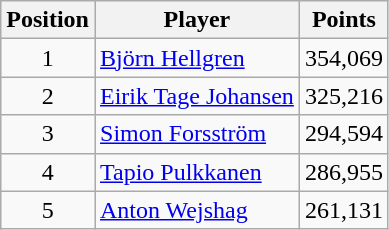<table class=wikitable>
<tr>
<th>Position</th>
<th>Player</th>
<th>Points</th>
</tr>
<tr>
<td align=center>1</td>
<td> <a href='#'>Björn Hellgren</a></td>
<td align=center>354,069</td>
</tr>
<tr>
<td align=center>2</td>
<td> <a href='#'>Eirik Tage Johansen</a></td>
<td align=center>325,216</td>
</tr>
<tr>
<td align=center>3</td>
<td> <a href='#'>Simon Forsström</a></td>
<td align=center>294,594</td>
</tr>
<tr>
<td align=center>4</td>
<td> <a href='#'>Tapio Pulkkanen</a></td>
<td align=center>286,955</td>
</tr>
<tr>
<td align=center>5</td>
<td> <a href='#'>Anton Wejshag</a></td>
<td align=center>261,131</td>
</tr>
</table>
